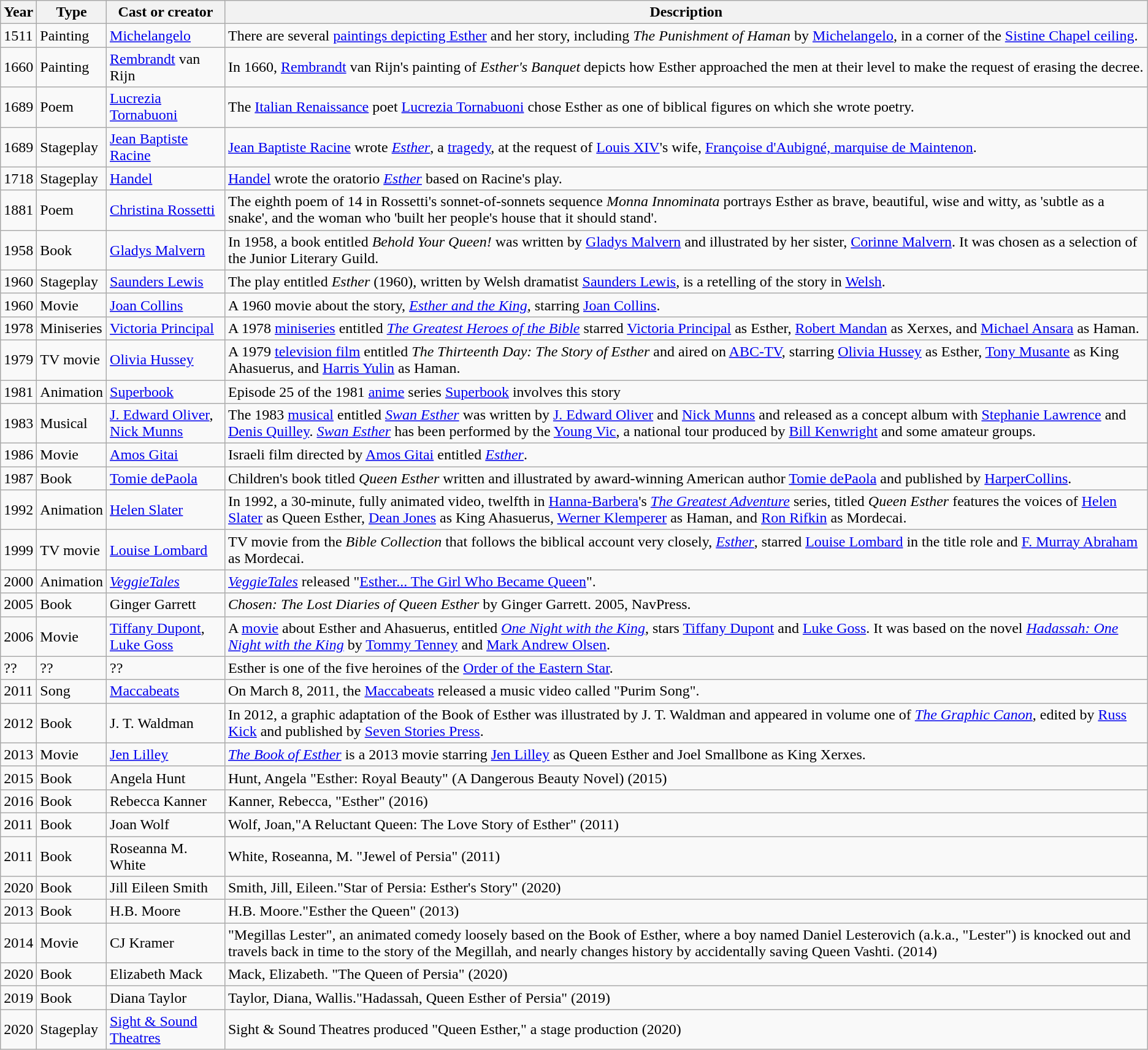<table class="wikitable sortable">
<tr>
<th>Year</th>
<th>Type</th>
<th>Cast or creator</th>
<th class=unsortable>Description</th>
</tr>
<tr>
<td>1511</td>
<td>Painting</td>
<td><a href='#'>Michelangelo</a></td>
<td>There are several <a href='#'>paintings depicting Esther</a> and her story, including <em>The Punishment of Haman</em> by <a href='#'>Michelangelo</a>, in a corner of the <a href='#'>Sistine Chapel ceiling</a>.</td>
</tr>
<tr>
<td>1660</td>
<td>Painting</td>
<td><a href='#'>Rembrandt</a> van Rijn</td>
<td>In 1660, <a href='#'>Rembrandt</a> van Rijn's painting of <em>Esther's Banquet</em> depicts how Esther approached the men at their level to make the request of erasing the decree.</td>
</tr>
<tr>
<td>1689</td>
<td>Poem</td>
<td><a href='#'>Lucrezia Tornabuoni</a></td>
<td>The <a href='#'>Italian Renaissance</a> poet <a href='#'>Lucrezia Tornabuoni</a> chose Esther as one of biblical figures on which she wrote poetry.</td>
</tr>
<tr>
<td>1689</td>
<td>Stageplay</td>
<td><a href='#'>Jean Baptiste Racine</a></td>
<td><a href='#'>Jean Baptiste Racine</a> wrote <em><a href='#'>Esther</a></em>, a <a href='#'>tragedy</a>, at the request of <a href='#'>Louis XIV</a>'s wife, <a href='#'>Françoise d'Aubigné, marquise de Maintenon</a>.</td>
</tr>
<tr>
<td>1718</td>
<td>Stageplay</td>
<td><a href='#'>Handel</a></td>
<td><a href='#'>Handel</a> wrote the oratorio <em><a href='#'>Esther</a></em> based on Racine's play.</td>
</tr>
<tr>
<td>1881</td>
<td>Poem</td>
<td><a href='#'>Christina Rossetti</a></td>
<td>The eighth poem of 14 in Rossetti's sonnet-of-sonnets sequence <em>Monna Innominata</em> portrays Esther as brave, beautiful, wise and witty, as 'subtle as a snake', and the woman who 'built her people's house that it should stand'.</td>
</tr>
<tr>
<td>1958</td>
<td>Book</td>
<td><a href='#'>Gladys Malvern</a></td>
<td>In 1958, a book entitled <em>Behold Your Queen!</em> was written by <a href='#'>Gladys Malvern</a> and illustrated by her sister, <a href='#'>Corinne Malvern</a>. It was chosen as a selection of the Junior Literary Guild.</td>
</tr>
<tr>
<td>1960</td>
<td>Stageplay</td>
<td><a href='#'>Saunders Lewis</a></td>
<td>The play entitled <em>Esther</em> (1960), written by Welsh dramatist <a href='#'>Saunders Lewis</a>, is a retelling of the story in <a href='#'>Welsh</a>.</td>
</tr>
<tr>
<td>1960</td>
<td>Movie</td>
<td><a href='#'>Joan Collins</a></td>
<td>A 1960 movie about the story, <em><a href='#'>Esther and the King</a></em>, starring <a href='#'>Joan Collins</a>.</td>
</tr>
<tr>
<td>1978</td>
<td>Miniseries</td>
<td><a href='#'>Victoria Principal</a></td>
<td>A 1978 <a href='#'>miniseries</a> entitled <em><a href='#'>The Greatest Heroes of the Bible</a></em> starred <a href='#'>Victoria Principal</a> as Esther, <a href='#'>Robert Mandan</a> as Xerxes, and <a href='#'>Michael Ansara</a> as Haman.</td>
</tr>
<tr>
<td>1979</td>
<td>TV movie</td>
<td><a href='#'>Olivia Hussey</a></td>
<td>A 1979 <a href='#'>television film</a> entitled <em>The Thirteenth Day: The Story of Esther</em> and aired on <a href='#'>ABC-TV</a>, starring <a href='#'>Olivia Hussey</a> as Esther, <a href='#'>Tony Musante</a> as King Ahasuerus, and <a href='#'>Harris Yulin</a> as Haman.</td>
</tr>
<tr>
<td>1981</td>
<td>Animation</td>
<td><a href='#'>Superbook</a></td>
<td>Episode 25 of the 1981 <a href='#'>anime</a> series <a href='#'>Superbook</a> involves this story</td>
</tr>
<tr>
<td>1983</td>
<td>Musical</td>
<td><a href='#'>J. Edward Oliver</a>,<br><a href='#'>Nick Munns</a></td>
<td>The 1983 <a href='#'>musical</a> entitled <em><a href='#'>Swan Esther</a></em> was written by <a href='#'>J. Edward Oliver</a> and <a href='#'>Nick Munns</a> and released as a concept album with <a href='#'>Stephanie Lawrence</a> and <a href='#'>Denis Quilley</a>. <em><a href='#'>Swan Esther</a></em> has been performed by the <a href='#'>Young Vic</a>, a national tour produced by <a href='#'>Bill Kenwright</a> and some amateur groups.</td>
</tr>
<tr>
<td>1986</td>
<td>Movie</td>
<td><a href='#'>Amos Gitai</a></td>
<td>Israeli film directed by <a href='#'>Amos Gitai</a> entitled <em><a href='#'>Esther</a></em>.</td>
</tr>
<tr>
<td>1987</td>
<td>Book</td>
<td><a href='#'>Tomie dePaola</a></td>
<td>Children's book titled <em>Queen Esther</em> written and illustrated by award-winning American author <a href='#'>Tomie dePaola</a> and published by <a href='#'>HarperCollins</a>.</td>
</tr>
<tr>
<td>1992</td>
<td>Animation</td>
<td><a href='#'>Helen Slater</a></td>
<td>In 1992, a 30-minute, fully animated video, twelfth in <a href='#'>Hanna-Barbera</a>'s <em><a href='#'>The Greatest Adventure</a></em> series, titled <em>Queen Esther</em> features the voices of <a href='#'>Helen Slater</a> as Queen Esther, <a href='#'>Dean Jones</a> as King Ahasuerus, <a href='#'>Werner Klemperer</a> as Haman, and <a href='#'>Ron Rifkin</a> as Mordecai.</td>
</tr>
<tr>
<td>1999</td>
<td>TV movie</td>
<td><a href='#'>Louise Lombard</a></td>
<td>TV movie from the <em>Bible Collection</em> that follows the biblical account very closely, <em><a href='#'>Esther</a></em>, starred <a href='#'>Louise Lombard</a> in the title role and <a href='#'>F. Murray Abraham</a> as Mordecai.</td>
</tr>
<tr>
<td>2000</td>
<td>Animation</td>
<td><em><a href='#'>VeggieTales</a></em></td>
<td><em><a href='#'>VeggieTales</a></em> released "<a href='#'>Esther... The Girl Who Became Queen</a>".</td>
</tr>
<tr>
<td>2005</td>
<td>Book</td>
<td>Ginger Garrett</td>
<td><em>Chosen: The Lost Diaries of Queen Esther</em> by Ginger Garrett. 2005, NavPress.</td>
</tr>
<tr>
<td>2006</td>
<td>Movie</td>
<td><a href='#'>Tiffany Dupont</a>,<br><a href='#'>Luke Goss</a></td>
<td>A <a href='#'>movie</a> about Esther and Ahasuerus, entitled <em><a href='#'>One Night with the King</a></em>, stars <a href='#'>Tiffany Dupont</a> and <a href='#'>Luke Goss</a>. It was based on the novel <em><a href='#'>Hadassah: One Night with the King</a></em> by <a href='#'>Tommy Tenney</a> and <a href='#'>Mark Andrew Olsen</a>.</td>
</tr>
<tr>
<td>??</td>
<td>??</td>
<td>??</td>
<td>Esther is one of the five heroines of the <a href='#'>Order of the Eastern Star</a>.</td>
</tr>
<tr>
<td>2011</td>
<td>Song</td>
<td><a href='#'>Maccabeats</a></td>
<td>On March 8, 2011, the <a href='#'>Maccabeats</a> released a music video called "Purim Song".</td>
</tr>
<tr>
<td>2012</td>
<td>Book</td>
<td>J. T. Waldman</td>
<td>In 2012, a graphic adaptation of the Book of Esther was illustrated by J. T. Waldman and appeared in volume one of <em><a href='#'>The Graphic Canon</a></em>, edited by <a href='#'>Russ Kick</a> and published by <a href='#'>Seven Stories Press</a>.</td>
</tr>
<tr>
<td>2013</td>
<td>Movie</td>
<td><a href='#'>Jen Lilley</a></td>
<td><a href='#'><em>The Book of Esther</em></a> is a 2013 movie starring <a href='#'>Jen Lilley</a> as Queen Esther and Joel Smallbone as King Xerxes.</td>
</tr>
<tr>
<td>2015</td>
<td>Book</td>
<td>Angela Hunt</td>
<td>Hunt, Angela "Esther: Royal Beauty" (A Dangerous Beauty Novel) (2015)</td>
</tr>
<tr>
<td>2016</td>
<td>Book</td>
<td>Rebecca Kanner</td>
<td>Kanner, Rebecca, "Esther" (2016)</td>
</tr>
<tr>
<td>2011</td>
<td>Book</td>
<td>Joan Wolf</td>
<td>Wolf, Joan,"A Reluctant Queen: The Love Story of Esther" (2011)</td>
</tr>
<tr>
<td>2011</td>
<td>Book</td>
<td>Roseanna M. White</td>
<td>White, Roseanna, M. "Jewel of Persia" (2011)</td>
</tr>
<tr>
<td>2020</td>
<td>Book</td>
<td>Jill Eileen Smith</td>
<td>Smith, Jill, Eileen."Star of Persia: Esther's Story" (2020)</td>
</tr>
<tr>
<td>2013</td>
<td>Book</td>
<td>H.B. Moore</td>
<td>H.B. Moore."Esther the Queen" (2013)</td>
</tr>
<tr>
<td>2014</td>
<td>Movie</td>
<td>CJ Kramer</td>
<td>"Megillas Lester", an animated comedy loosely based on the Book of Esther, where a boy named Daniel Lesterovich (a.k.a., "Lester") is knocked out and travels back in time to the story of the Megillah, and nearly changes history by accidentally saving Queen Vashti. (2014)</td>
</tr>
<tr>
<td>2020</td>
<td>Book</td>
<td>Elizabeth Mack</td>
<td>Mack, Elizabeth. "The Queen of Persia" (2020)</td>
</tr>
<tr>
<td>2019</td>
<td>Book</td>
<td>Diana Taylor</td>
<td>Taylor, Diana, Wallis."Hadassah, Queen Esther of Persia" (2019)</td>
</tr>
<tr>
<td>2020</td>
<td>Stageplay</td>
<td><a href='#'>Sight & Sound Theatres</a></td>
<td>Sight & Sound Theatres produced "Queen Esther," a stage production (2020)</td>
</tr>
</table>
